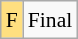<table class="wikitable" style="margin:0.5em auto; font-size:90%; line-height:1.25em;">
<tr>
<td style="background-color:#FFDF80;">F</td>
<td>Final</td>
</tr>
</table>
